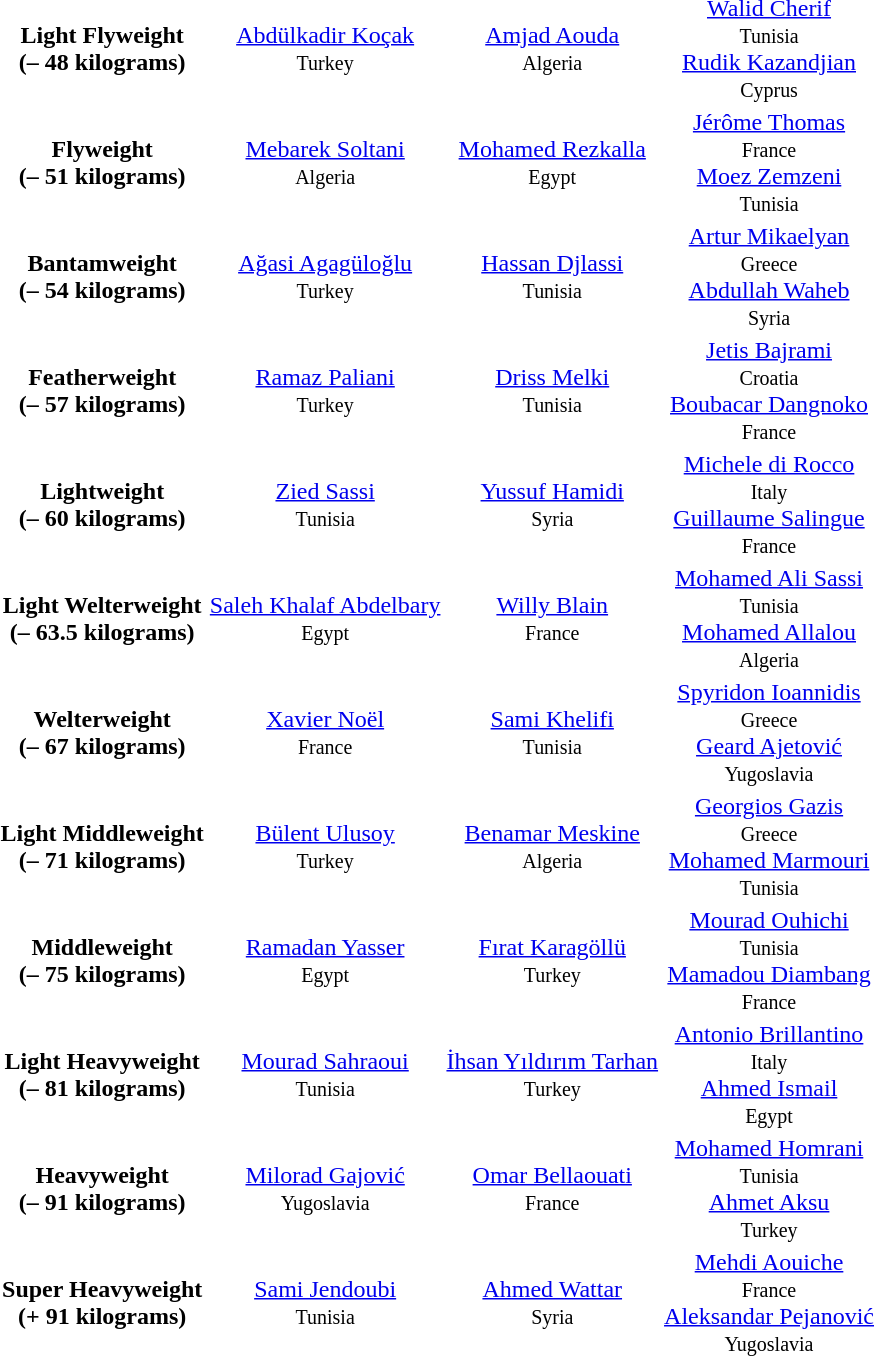<table>
<tr align="center">
<td><strong>Light Flyweight<br>(– 48 kilograms)</strong></td>
<td> <a href='#'>Abdülkadir Koçak</a><br><small>Turkey</small></td>
<td> <a href='#'>Amjad Aouda</a><br><small>Algeria</small></td>
<td> <a href='#'>Walid Cherif</a><br><small>Tunisia</small><br> <a href='#'>Rudik Kazandjian</a><br><small>Cyprus</small></td>
</tr>
<tr align="center">
<td><strong>Flyweight<br>(– 51 kilograms)</strong></td>
<td> <a href='#'>Mebarek Soltani</a><br><small>Algeria</small></td>
<td> <a href='#'>Mohamed Rezkalla</a><br><small>Egypt</small></td>
<td> <a href='#'>Jérôme Thomas</a><br><small>France</small><br> <a href='#'>Moez Zemzeni</a><br><small>Tunisia</small></td>
</tr>
<tr align="center">
<td><strong>Bantamweight<br>(– 54 kilograms)</strong></td>
<td> <a href='#'>Ağasi Agagüloğlu</a><br><small>Turkey</small></td>
<td> <a href='#'>Hassan Djlassi</a><br><small>Tunisia</small></td>
<td> <a href='#'>Artur Mikaelyan</a><br><small>Greece</small><br> <a href='#'>Abdullah Waheb</a><br><small>Syria</small></td>
</tr>
<tr align="center">
<td><strong>Featherweight<br>(– 57 kilograms)</strong></td>
<td> <a href='#'>Ramaz Paliani</a><br><small>Turkey</small></td>
<td> <a href='#'>Driss Melki</a><br><small>Tunisia</small></td>
<td> <a href='#'>Jetis Bajrami</a><br><small>Croatia</small><br> <a href='#'>Boubacar Dangnoko</a><br><small>France</small></td>
</tr>
<tr align="center">
<td><strong>Lightweight<br>(– 60 kilograms)</strong></td>
<td> <a href='#'>Zied Sassi</a><br><small>Tunisia</small></td>
<td> <a href='#'>Yussuf Hamidi</a><br><small>Syria</small></td>
<td> <a href='#'>Michele di Rocco</a><br><small>Italy</small><br> <a href='#'>Guillaume Salingue</a><br><small>France</small></td>
</tr>
<tr align="center">
<td><strong>Light Welterweight<br>(– 63.5 kilograms)</strong></td>
<td> <a href='#'>Saleh Khalaf Abdelbary</a><br><small>Egypt</small></td>
<td> <a href='#'>Willy Blain</a><br><small>France</small></td>
<td> <a href='#'>Mohamed Ali Sassi</a><br><small>Tunisia</small><br> <a href='#'>Mohamed Allalou</a><br><small>Algeria</small></td>
</tr>
<tr align="center">
<td><strong>Welterweight<br>(– 67 kilograms)</strong></td>
<td> <a href='#'>Xavier Noël</a><br><small>France</small></td>
<td> <a href='#'>Sami Khelifi</a><br><small>Tunisia</small></td>
<td> <a href='#'>Spyridon Ioannidis</a><br><small>Greece</small><br> <a href='#'>Geard Ajetović</a><br><small>Yugoslavia</small></td>
</tr>
<tr align="center">
<td><strong>Light Middleweight<br>(– 71 kilograms)</strong></td>
<td> <a href='#'>Bülent Ulusoy</a><br><small>Turkey</small></td>
<td> <a href='#'>Benamar Meskine</a><br><small>Algeria</small></td>
<td> <a href='#'>Georgios Gazis</a><br><small>Greece</small><br> <a href='#'>Mohamed Marmouri</a><br><small>Tunisia</small></td>
</tr>
<tr align="center">
<td><strong>Middleweight<br>(– 75 kilograms)</strong></td>
<td> <a href='#'>Ramadan Yasser</a><br><small>Egypt</small></td>
<td> <a href='#'>Fırat Karagöllü</a><br><small>Turkey</small></td>
<td> <a href='#'>Mourad Ouhichi</a><br><small>Tunisia</small><br> <a href='#'>Mamadou Diambang</a><br><small>France</small></td>
</tr>
<tr align="center">
<td><strong>Light Heavyweight<br>(– 81 kilograms)</strong></td>
<td> <a href='#'>Mourad Sahraoui</a><br><small>Tunisia</small></td>
<td> <a href='#'>İhsan Yıldırım Tarhan</a><br><small>Turkey</small></td>
<td> <a href='#'>Antonio Brillantino</a><br><small>Italy</small><br> <a href='#'>Ahmed Ismail</a><br><small>Egypt</small></td>
</tr>
<tr align="center">
<td><strong>Heavyweight<br>(– 91 kilograms)</strong></td>
<td> <a href='#'>Milorad Gajović</a><br><small>Yugoslavia</small></td>
<td> <a href='#'>Omar Bellaouati</a><br><small>France</small></td>
<td> <a href='#'>Mohamed Homrani</a><br><small>Tunisia</small><br> <a href='#'>Ahmet Aksu</a><br><small>Turkey</small></td>
</tr>
<tr align="center">
<td><strong>Super Heavyweight<br>(+ 91 kilograms)</strong></td>
<td> <a href='#'>Sami Jendoubi</a><br><small>Tunisia</small></td>
<td> <a href='#'>Ahmed Wattar</a><br><small>Syria</small></td>
<td> <a href='#'>Mehdi Aouiche</a><br><small>France</small><br> <a href='#'>Aleksandar Pejanović</a><br><small>Yugoslavia</small></td>
</tr>
</table>
